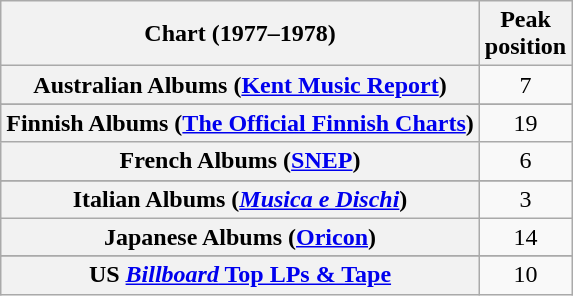<table class="wikitable sortable plainrowheaders" style="text-align:center">
<tr>
<th>Chart (1977–1978)</th>
<th>Peak<br>position</th>
</tr>
<tr>
<th scope="row">Australian Albums (<a href='#'>Kent Music Report</a>)</th>
<td>7</td>
</tr>
<tr>
</tr>
<tr>
</tr>
<tr>
</tr>
<tr>
<th scope="row">Finnish Albums (<a href='#'>The Official Finnish Charts</a>)</th>
<td>19</td>
</tr>
<tr>
<th scope="row">French Albums (<a href='#'>SNEP</a>)</th>
<td>6</td>
</tr>
<tr>
</tr>
<tr>
<th scope="row">Italian Albums (<em><a href='#'>Musica e Dischi</a></em>)</th>
<td>3</td>
</tr>
<tr>
<th scope="row">Japanese Albums (<a href='#'>Oricon</a>)</th>
<td>14</td>
</tr>
<tr>
</tr>
<tr>
</tr>
<tr>
</tr>
<tr>
</tr>
<tr>
<th scope="row">US <a href='#'><em>Billboard</em> Top LPs & Tape</a></th>
<td style="text-align:center;">10</td>
</tr>
</table>
